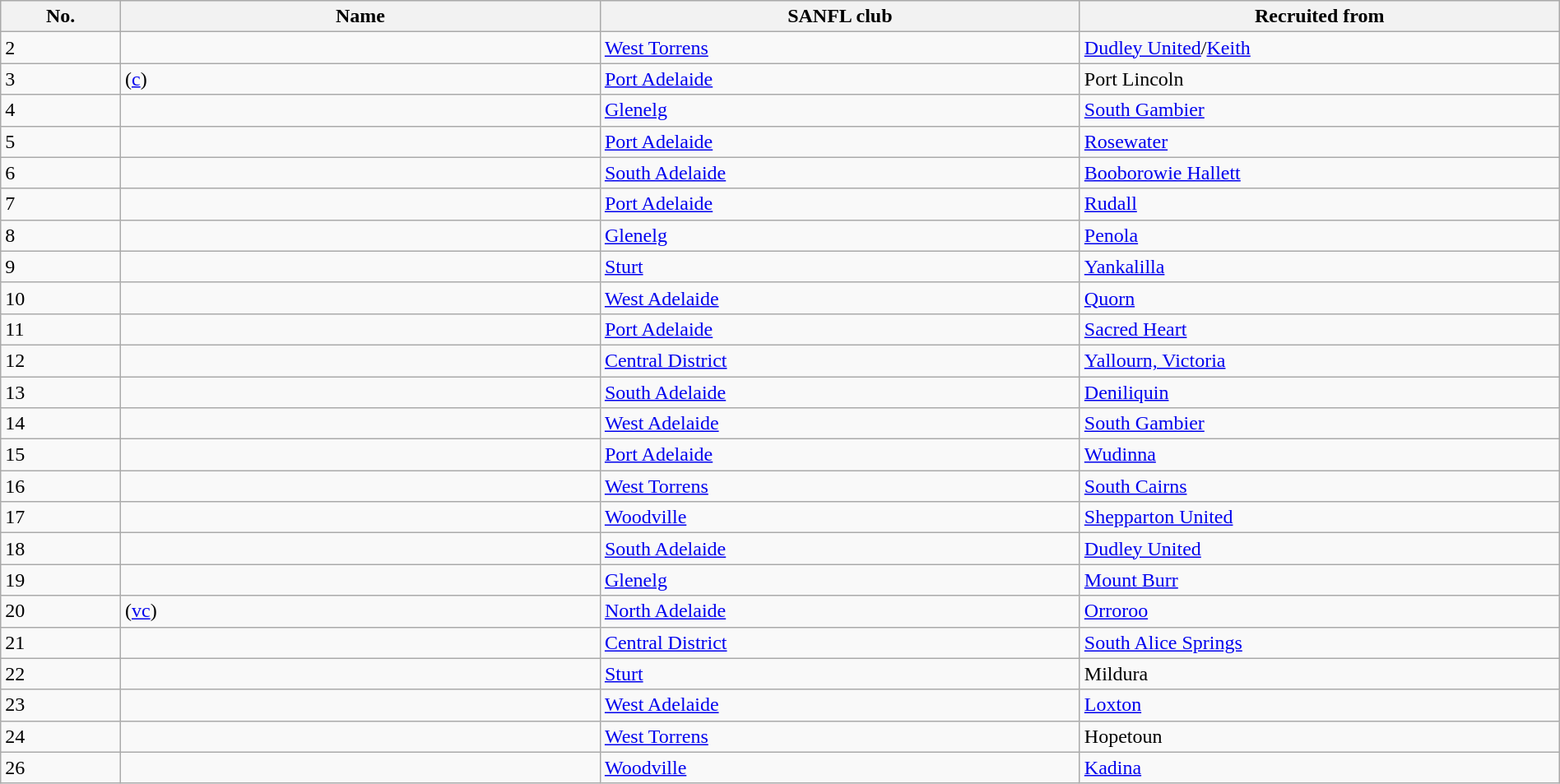<table class="wikitable sortable" style="width:100%;">
<tr style="background:#efefef;">
<th width=5%>No.</th>
<th width=20%>Name</th>
<th width=20%>SANFL club</th>
<th width=20%>Recruited from</th>
</tr>
<tr>
<td align=left>2</td>
<td></td>
<td><a href='#'>West Torrens</a></td>
<td><a href='#'>Dudley United</a>/<a href='#'>Keith</a></td>
</tr>
<tr>
<td align=left>3</td>
<td> (<a href='#'>c</a>)</td>
<td><a href='#'>Port Adelaide</a></td>
<td>Port Lincoln</td>
</tr>
<tr>
<td align=left>4</td>
<td></td>
<td><a href='#'>Glenelg</a></td>
<td><a href='#'>South Gambier</a></td>
</tr>
<tr>
<td align=left>5</td>
<td></td>
<td><a href='#'>Port Adelaide</a></td>
<td><a href='#'>Rosewater</a></td>
</tr>
<tr>
<td align=left>6</td>
<td></td>
<td><a href='#'>South Adelaide</a></td>
<td><a href='#'>Booborowie Hallett</a></td>
</tr>
<tr>
<td align=left>7</td>
<td></td>
<td><a href='#'>Port Adelaide</a></td>
<td><a href='#'>Rudall</a></td>
</tr>
<tr>
<td align=left>8</td>
<td></td>
<td><a href='#'>Glenelg</a></td>
<td><a href='#'>Penola</a></td>
</tr>
<tr>
<td align=left>9</td>
<td></td>
<td><a href='#'>Sturt</a></td>
<td><a href='#'>Yankalilla</a></td>
</tr>
<tr>
<td align=left>10</td>
<td></td>
<td><a href='#'>West Adelaide</a></td>
<td><a href='#'>Quorn</a></td>
</tr>
<tr>
<td align=left>11</td>
<td></td>
<td><a href='#'>Port Adelaide</a></td>
<td><a href='#'>Sacred Heart</a></td>
</tr>
<tr>
<td align=left>12</td>
<td></td>
<td><a href='#'>Central District</a></td>
<td><a href='#'>Yallourn, Victoria</a></td>
</tr>
<tr>
<td align=left>13</td>
<td></td>
<td><a href='#'>South Adelaide</a></td>
<td><a href='#'>Deniliquin</a></td>
</tr>
<tr>
<td align=left>14</td>
<td></td>
<td><a href='#'>West Adelaide</a></td>
<td><a href='#'>South Gambier</a></td>
</tr>
<tr>
<td align=left>15</td>
<td></td>
<td><a href='#'>Port Adelaide</a></td>
<td><a href='#'>Wudinna</a></td>
</tr>
<tr>
<td align=left>16</td>
<td></td>
<td><a href='#'>West Torrens</a></td>
<td><a href='#'>South Cairns</a></td>
</tr>
<tr>
<td align=left>17</td>
<td></td>
<td><a href='#'>Woodville</a></td>
<td><a href='#'>Shepparton United</a></td>
</tr>
<tr>
<td align=left>18</td>
<td></td>
<td><a href='#'>South Adelaide</a></td>
<td><a href='#'>Dudley United</a></td>
</tr>
<tr>
<td align=left>19</td>
<td></td>
<td><a href='#'>Glenelg</a></td>
<td><a href='#'>Mount Burr</a></td>
</tr>
<tr>
<td align=left>20</td>
<td> (<a href='#'>vc</a>)</td>
<td><a href='#'>North Adelaide</a></td>
<td><a href='#'>Orroroo</a></td>
</tr>
<tr>
<td align=left>21</td>
<td></td>
<td><a href='#'>Central District</a></td>
<td><a href='#'>South Alice Springs</a></td>
</tr>
<tr>
<td align=left>22</td>
<td></td>
<td><a href='#'>Sturt</a></td>
<td>Mildura</td>
</tr>
<tr>
<td align=left>23</td>
<td></td>
<td><a href='#'>West Adelaide</a></td>
<td><a href='#'>Loxton</a></td>
</tr>
<tr>
<td align=left>24</td>
<td></td>
<td><a href='#'>West Torrens</a></td>
<td>Hopetoun</td>
</tr>
<tr>
<td align=left>26</td>
<td></td>
<td><a href='#'>Woodville</a></td>
<td><a href='#'>Kadina</a></td>
</tr>
</table>
